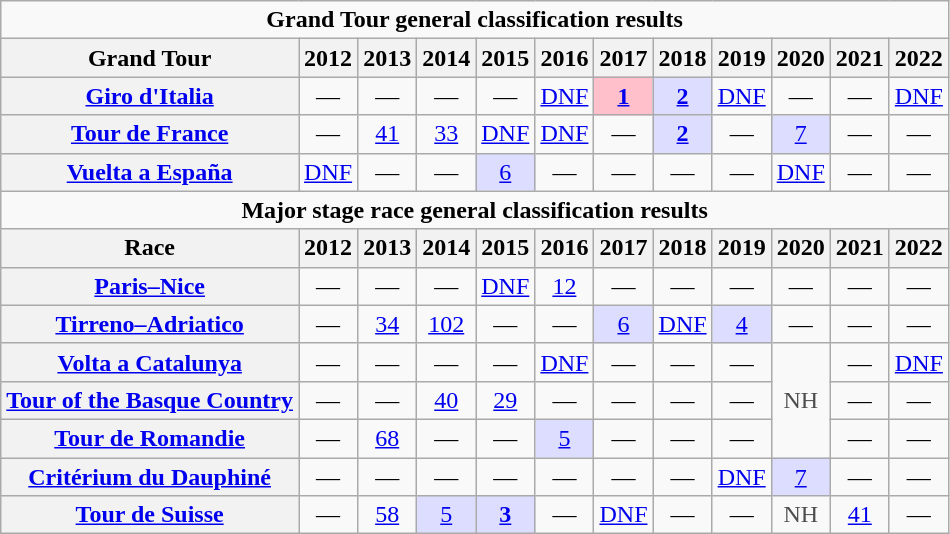<table class="wikitable plainrowheaders">
<tr>
<td colspan=12 align="center"><strong>Grand Tour general classification results</strong></td>
</tr>
<tr>
<th scope="col">Grand Tour</th>
<th scope="col">2012</th>
<th scope="col">2013</th>
<th scope="col">2014</th>
<th scope="col">2015</th>
<th scope="col">2016</th>
<th scope="col">2017</th>
<th scope="col">2018</th>
<th scope="col">2019</th>
<th scope="col">2020</th>
<th scope="col">2021</th>
<th scope="col">2022</th>
</tr>
<tr style="text-align:center;">
<th scope="row"> <a href='#'>Giro d'Italia</a></th>
<td>—</td>
<td>—</td>
<td>—</td>
<td>—</td>
<td><a href='#'>DNF</a></td>
<td style="background:pink;"><a href='#'><strong>1</strong></a></td>
<td style="background:#ddf;"><a href='#'><strong>2</strong></a></td>
<td><a href='#'>DNF</a></td>
<td>—</td>
<td>—</td>
<td><a href='#'>DNF</a></td>
</tr>
<tr style="text-align:center;">
<th scope="row"> <a href='#'>Tour de France</a></th>
<td>—</td>
<td><a href='#'>41</a></td>
<td><a href='#'>33</a></td>
<td><a href='#'>DNF</a></td>
<td><a href='#'>DNF</a></td>
<td>—</td>
<td style="background:#ddf;"><a href='#'><strong>2</strong></a></td>
<td>—</td>
<td style="background:#ddf;"><a href='#'>7</a></td>
<td>—</td>
<td>—</td>
</tr>
<tr style="text-align:center;">
<th scope="row"> <a href='#'>Vuelta a España</a></th>
<td><a href='#'>DNF</a></td>
<td>—</td>
<td>—</td>
<td style="background:#ddf;"><a href='#'>6</a></td>
<td>—</td>
<td>—</td>
<td>—</td>
<td>—</td>
<td><a href='#'>DNF</a></td>
<td>—</td>
<td>—</td>
</tr>
<tr>
<td colspan=12 align="center"><strong>Major stage race general classification results</strong></td>
</tr>
<tr>
<th scope="col">Race</th>
<th scope="col">2012</th>
<th scope="col">2013</th>
<th scope="col">2014</th>
<th scope="col">2015</th>
<th scope="col">2016</th>
<th scope="col">2017</th>
<th scope="col">2018</th>
<th scope="col">2019</th>
<th scope="col">2020</th>
<th scope="col">2021</th>
<th scope="col">2022</th>
</tr>
<tr style="text-align:center;">
<th scope="row"> <a href='#'>Paris–Nice</a></th>
<td>—</td>
<td>—</td>
<td>—</td>
<td><a href='#'>DNF</a></td>
<td><a href='#'>12</a></td>
<td>—</td>
<td>—</td>
<td>—</td>
<td>—</td>
<td>—</td>
<td>—</td>
</tr>
<tr style="text-align:center;">
<th scope="row"> <a href='#'>Tirreno–Adriatico</a></th>
<td>—</td>
<td><a href='#'>34</a></td>
<td><a href='#'>102</a></td>
<td>—</td>
<td>—</td>
<td style="background:#ddf;"><a href='#'>6</a></td>
<td><a href='#'>DNF</a></td>
<td style="background:#ddf;"><a href='#'>4</a></td>
<td>—</td>
<td>—</td>
<td>—</td>
</tr>
<tr style="text-align:center;">
<th scope="row"> <a href='#'>Volta a Catalunya</a></th>
<td>—</td>
<td>—</td>
<td>—</td>
<td>—</td>
<td><a href='#'>DNF</a></td>
<td>—</td>
<td>—</td>
<td>—</td>
<td style="color:#4d4d4d;" rowspan=3>NH</td>
<td>—</td>
<td><a href='#'>DNF</a></td>
</tr>
<tr style="text-align:center;">
<th scope="row"> <a href='#'>Tour of the Basque Country</a></th>
<td>—</td>
<td>—</td>
<td><a href='#'>40</a></td>
<td><a href='#'>29</a></td>
<td>—</td>
<td>—</td>
<td>—</td>
<td>—</td>
<td>—</td>
<td>—</td>
</tr>
<tr style="text-align:center;">
<th scope="row"> <a href='#'>Tour de Romandie</a></th>
<td>—</td>
<td><a href='#'>68</a></td>
<td>—</td>
<td>—</td>
<td style="background:#ddf;"><a href='#'>5</a></td>
<td>—</td>
<td>—</td>
<td>—</td>
<td>—</td>
<td>—</td>
</tr>
<tr style="text-align:center;">
<th scope="row"> <a href='#'>Critérium du Dauphiné</a></th>
<td>—</td>
<td>—</td>
<td>—</td>
<td>—</td>
<td>—</td>
<td>—</td>
<td>—</td>
<td><a href='#'>DNF</a></td>
<td style="background:#ddf;"><a href='#'>7</a></td>
<td>—</td>
<td>—</td>
</tr>
<tr style="text-align:center;">
<th scope="row"> <a href='#'>Tour de Suisse</a></th>
<td>—</td>
<td><a href='#'>58</a></td>
<td style="background:#ddf;"><a href='#'>5</a></td>
<td style="background:#ddf;"><a href='#'><strong>3</strong></a></td>
<td>—</td>
<td><a href='#'>DNF</a></td>
<td>—</td>
<td>—</td>
<td style="color:#4d4d4d;">NH</td>
<td><a href='#'>41</a></td>
<td>—</td>
</tr>
</table>
